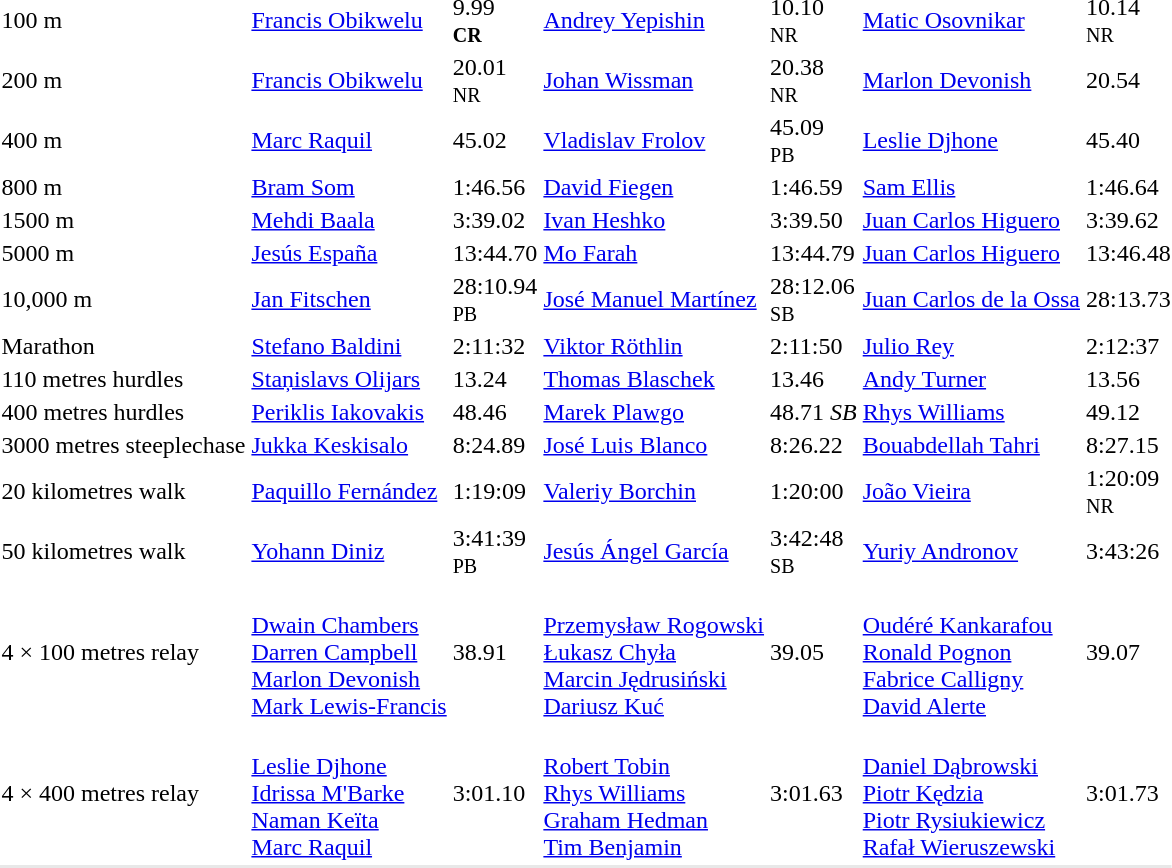<table>
<tr>
<td>100 m<br></td>
<td><a href='#'>Francis Obikwelu</a> <br> </td>
<td>9.99 <br><small><strong>CR</strong></small></td>
<td><a href='#'>Andrey Yepishin</a> <br> </td>
<td>10.10 <br><small>NR</small></td>
<td><a href='#'>Matic Osovnikar</a> <br> </td>
<td>10.14 <br><small>NR</small></td>
</tr>
<tr>
<td>200 m<br></td>
<td><a href='#'>Francis Obikwelu</a> <br> </td>
<td>20.01<br> <small>NR</small></td>
<td><a href='#'>Johan Wissman</a> <br> </td>
<td>20.38<br> <small>NR</small></td>
<td><a href='#'>Marlon Devonish</a> <br> </td>
<td>20.54</td>
</tr>
<tr>
<td>400 m<br></td>
<td><a href='#'>Marc Raquil</a> <br> </td>
<td>45.02</td>
<td><a href='#'>Vladislav Frolov</a> <br> </td>
<td>45.09 <br><small>PB</small></td>
<td><a href='#'>Leslie Djhone</a> <br> </td>
<td>45.40</td>
</tr>
<tr>
<td>800 m<br></td>
<td><a href='#'>Bram Som</a> <br> </td>
<td>1:46.56</td>
<td><a href='#'>David Fiegen</a> <br> </td>
<td>1:46.59</td>
<td><a href='#'>Sam Ellis</a> <br> </td>
<td>1:46.64</td>
</tr>
<tr>
<td>1500 m<br></td>
<td><a href='#'>Mehdi Baala</a> <br> </td>
<td>3:39.02</td>
<td><a href='#'>Ivan Heshko</a> <br> </td>
<td>3:39.50</td>
<td><a href='#'>Juan Carlos Higuero</a> <br> </td>
<td>3:39.62</td>
</tr>
<tr>
<td>5000 m<br></td>
<td><a href='#'>Jesús España</a> <br> </td>
<td>13:44.70</td>
<td><a href='#'>Mo Farah</a> <br> </td>
<td>13:44.79</td>
<td><a href='#'>Juan Carlos Higuero</a> <br> </td>
<td>13:46.48</td>
</tr>
<tr>
<td>10,000 m<br></td>
<td><a href='#'>Jan Fitschen</a> <br> </td>
<td>28:10.94 <br><small>PB</small></td>
<td><a href='#'>José Manuel Martínez</a> <br> </td>
<td>28:12.06 <br><small>SB</small></td>
<td><a href='#'>Juan Carlos de la Ossa</a> <br> </td>
<td>28:13.73</td>
</tr>
<tr>
<td>Marathon<br></td>
<td><a href='#'>Stefano Baldini</a> <br></td>
<td>2:11:32</td>
<td><a href='#'>Viktor Röthlin</a> <br></td>
<td>2:11:50</td>
<td><a href='#'>Julio Rey</a> <br></td>
<td>2:12:37</td>
</tr>
<tr>
<td>110 metres hurdles<br></td>
<td><a href='#'>Staņislavs Olijars</a> <br> </td>
<td>13.24</td>
<td><a href='#'>Thomas Blaschek</a> <br> </td>
<td>13.46</td>
<td><a href='#'>Andy Turner</a> <br> </td>
<td>13.56</td>
</tr>
<tr>
<td>400 metres hurdles<br></td>
<td><a href='#'>Periklis Iakovakis</a> <br> </td>
<td>48.46</td>
<td><a href='#'>Marek Plawgo</a> <br> </td>
<td>48.71 <em>SB</em></td>
<td><a href='#'>Rhys Williams</a> <br> </td>
<td>49.12</td>
</tr>
<tr>
<td>3000 metres steeplechase<br></td>
<td><a href='#'>Jukka Keskisalo</a>  <br> </td>
<td>8:24.89</td>
<td><a href='#'>José Luis Blanco</a> <br> </td>
<td>8:26.22</td>
<td><a href='#'>Bouabdellah Tahri</a> <br> </td>
<td>8:27.15</td>
</tr>
<tr>
<td>20 kilometres walk<br></td>
<td><a href='#'>Paquillo Fernández</a> <br> </td>
<td>1:19:09</td>
<td><a href='#'>Valeriy Borchin</a> <br> </td>
<td>1:20:00</td>
<td><a href='#'>João Vieira</a> <br> </td>
<td>1:20:09 <br><small>NR</small></td>
</tr>
<tr>
<td>50 kilometres walk<br></td>
<td><a href='#'>Yohann Diniz</a> <br> </td>
<td>3:41:39 <br><small>PB</small></td>
<td><a href='#'>Jesús Ángel García</a> <br> </td>
<td>3:42:48 <br><small>SB</small></td>
<td><a href='#'>Yuriy Andronov</a> <br> </td>
<td>3:43:26</td>
</tr>
<tr>
<td>4 × 100 metres relay <br></td>
<td><br><a href='#'>Dwain Chambers</a><br><a href='#'>Darren Campbell</a><br><a href='#'>Marlon Devonish</a><br><a href='#'>Mark Lewis-Francis</a></td>
<td>38.91</td>
<td><br><a href='#'>Przemysław Rogowski</a><br><a href='#'>Łukasz Chyła</a><br><a href='#'>Marcin Jędrusiński</a><br><a href='#'>Dariusz Kuć</a></td>
<td>39.05</td>
<td><br><a href='#'>Oudéré Kankarafou</a><br><a href='#'>Ronald Pognon</a><br><a href='#'>Fabrice Calligny</a><br><a href='#'>David Alerte</a></td>
<td>39.07</td>
</tr>
<tr>
<td>4 × 400 metres relay<br></td>
<td><br><a href='#'>Leslie Djhone</a><br><a href='#'>Idrissa M'Barke</a><br><a href='#'>Naman Keïta</a><br><a href='#'>Marc Raquil</a></td>
<td>3:01.10</td>
<td><br><a href='#'>Robert Tobin</a><br><a href='#'>Rhys Williams</a><br><a href='#'>Graham Hedman</a><br><a href='#'>Tim Benjamin</a></td>
<td>3:01.63</td>
<td><br><a href='#'>Daniel Dąbrowski</a><br><a href='#'>Piotr Kędzia</a><br><a href='#'>Piotr Rysiukiewicz</a><br><a href='#'>Rafał Wieruszewski</a></td>
<td>3:01.73</td>
</tr>
<tr bgcolor= e8e8e8>
<td colspan=7></td>
</tr>
</table>
